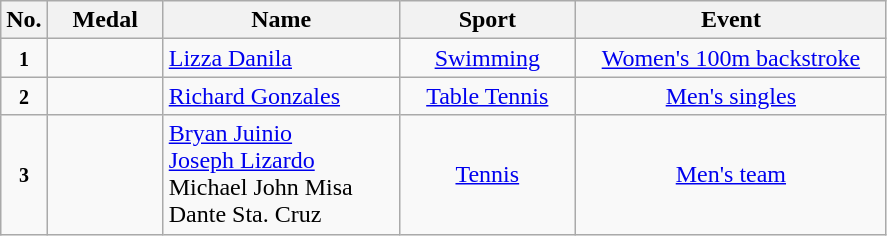<table class="wikitable" style="font-size:100%; text-align:center;">
<tr>
<th width="10">No.</th>
<th width="70">Medal</th>
<th width="150">Name</th>
<th width="110">Sport</th>
<th width="200">Event</th>
</tr>
<tr>
<td><small><strong>1</strong></small></td>
<td></td>
<td align=left><a href='#'>Lizza Danila</a></td>
<td> <a href='#'>Swimming</a></td>
<td><a href='#'>Women's 100m backstroke</a></td>
</tr>
<tr>
<td><small><strong>2</strong></small></td>
<td></td>
<td align=left><a href='#'>Richard Gonzales</a></td>
<td> <a href='#'>Table Tennis</a></td>
<td><a href='#'>Men's singles</a></td>
</tr>
<tr>
<td><small><strong>3</strong></small></td>
<td></td>
<td align=left><a href='#'>Bryan Juinio</a><br><a href='#'>Joseph Lizardo</a><br>Michael John Misa<br>Dante Sta. Cruz</td>
<td> <a href='#'>Tennis</a></td>
<td><a href='#'>Men's team</a></td>
</tr>
</table>
